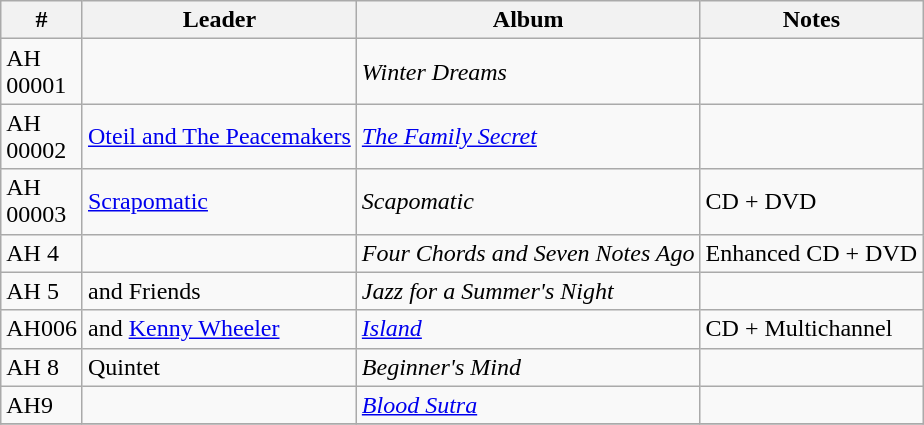<table class="wikitable sortable">
<tr>
<th align="bottom" style="width:5px;;">#</th>
<th align="bottom">Leader</th>
<th align="bottom">Album</th>
<th align="bottom">Notes</th>
</tr>
<tr>
<td>AH 00001</td>
<td></td>
<td><em>Winter Dreams</em></td>
<td></td>
</tr>
<tr>
<td>AH 00002</td>
<td><a href='#'>Oteil and The Peacemakers</a></td>
<td><em><a href='#'>The Family Secret</a></em></td>
<td></td>
</tr>
<tr>
<td>AH 00003</td>
<td><a href='#'>Scrapomatic</a></td>
<td><em>Scapomatic</em></td>
<td>CD + DVD</td>
</tr>
<tr>
<td>AH 4</td>
<td></td>
<td><em>Four Chords and Seven Notes Ago</em></td>
<td>Enhanced CD + DVD</td>
</tr>
<tr>
<td>AH 5</td>
<td> and Friends</td>
<td><em>Jazz for a Summer's Night</em></td>
<td></td>
</tr>
<tr>
<td>AH006</td>
<td> and <a href='#'>Kenny Wheeler</a></td>
<td><em><a href='#'>Island</a></em></td>
<td>CD + Multichannel</td>
</tr>
<tr>
<td>AH 8</td>
<td> Quintet</td>
<td><em>Beginner's Mind</em></td>
<td></td>
</tr>
<tr>
<td>AH9</td>
<td></td>
<td><em><a href='#'>Blood Sutra</a></em></td>
<td></td>
</tr>
<tr>
</tr>
</table>
